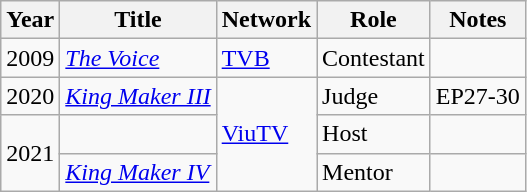<table class="wikitable plainrowheaders">
<tr>
<th scope="col">Year</th>
<th scope="col">Title</th>
<th scope="col">Network</th>
<th scope="col">Role</th>
<th scope="col">Notes</th>
</tr>
<tr>
<td>2009</td>
<td><em><a href='#'>The Voice</a></em></td>
<td><a href='#'>TVB</a></td>
<td>Contestant</td>
<td></td>
</tr>
<tr>
<td>2020</td>
<td><em><a href='#'>King Maker III</a></em></td>
<td rowspan="3"><a href='#'>ViuTV</a></td>
<td>Judge</td>
<td>EP27-30</td>
</tr>
<tr>
<td rowspan="2">2021</td>
<td><em></em></td>
<td>Host</td>
<td></td>
</tr>
<tr>
<td><em><a href='#'>King Maker IV</a></em></td>
<td>Mentor</td>
<td></td>
</tr>
</table>
